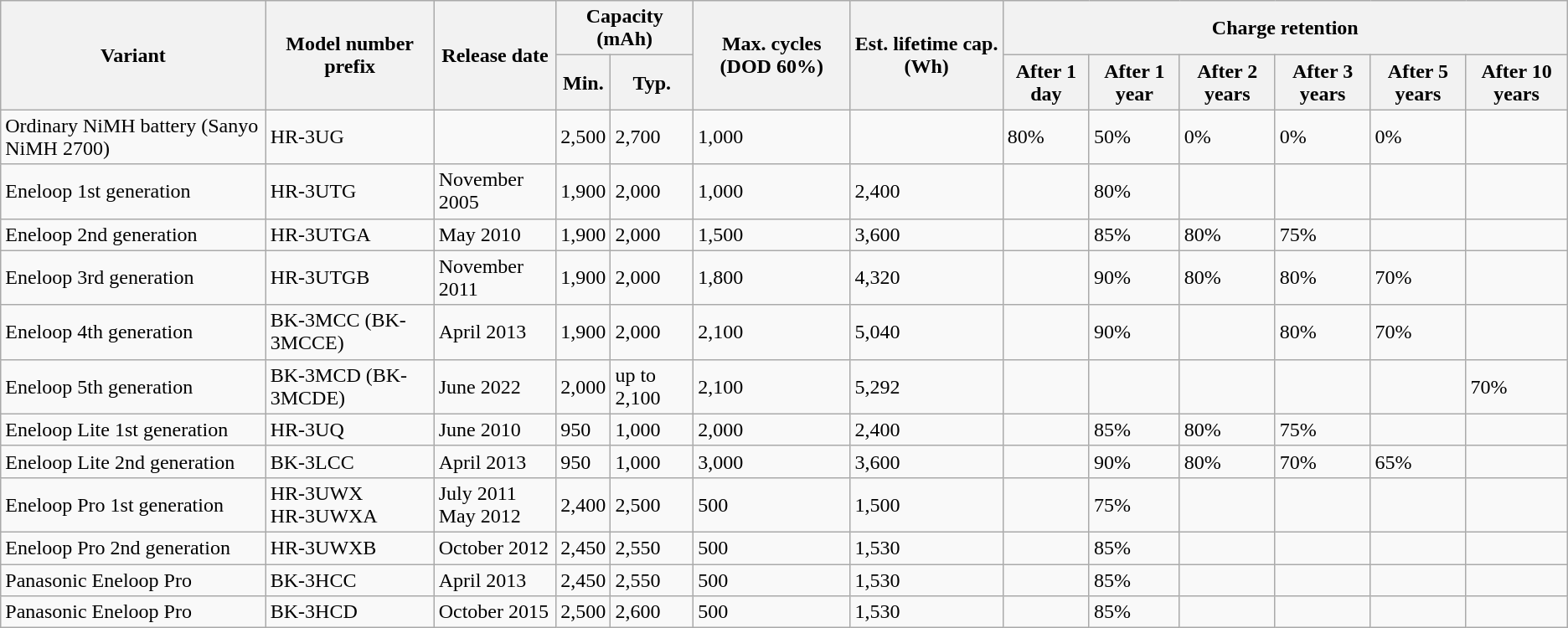<table class="wikitable sortable">
<tr>
<th rowspan="2">Variant</th>
<th rowspan="2">Model number prefix</th>
<th rowspan="2">Release date</th>
<th colspan="2">Capacity (mAh)</th>
<th rowspan="2" data-sort-type="number">Max. cycles (DOD 60%)</th>
<th rowspan="2" data-sort-type="number">Est. lifetime cap. (Wh)</th>
<th colspan="6">Charge retention</th>
</tr>
<tr>
<th>Min.</th>
<th>Typ.</th>
<th>After 1 day</th>
<th>After 1 year</th>
<th>After 2 years</th>
<th>After 3 years</th>
<th>After 5 years</th>
<th>After 10 years</th>
</tr>
<tr>
<td>Ordinary NiMH battery (Sanyo NiMH 2700)</td>
<td>HR-3UG</td>
<td></td>
<td>2,500</td>
<td>2,700</td>
<td>1,000</td>
<td></td>
<td>80%</td>
<td>50%</td>
<td>0%</td>
<td>0%</td>
<td>0%</td>
<td></td>
</tr>
<tr>
<td>Eneloop 1st generation</td>
<td>HR-3UTG</td>
<td>November 2005</td>
<td>1,900</td>
<td>2,000</td>
<td>1,000</td>
<td>2,400</td>
<td></td>
<td>80%</td>
<td></td>
<td></td>
<td></td>
<td></td>
</tr>
<tr>
<td>Eneloop 2nd generation</td>
<td>HR-3UTGA</td>
<td>May 2010</td>
<td>1,900</td>
<td>2,000</td>
<td>1,500</td>
<td>3,600</td>
<td></td>
<td>85%</td>
<td>80%</td>
<td>75%</td>
<td></td>
<td></td>
</tr>
<tr>
<td>Eneloop 3rd generation</td>
<td>HR-3UTGB</td>
<td>November 2011</td>
<td>1,900</td>
<td>2,000</td>
<td>1,800</td>
<td>4,320</td>
<td></td>
<td>90%</td>
<td>80%</td>
<td>80%</td>
<td>70%</td>
<td></td>
</tr>
<tr>
<td>Eneloop 4th generation</td>
<td>BK-3MCC (BK-3MCCE)</td>
<td>April 2013</td>
<td>1,900</td>
<td>2,000</td>
<td>2,100</td>
<td>5,040</td>
<td></td>
<td>90%</td>
<td></td>
<td>80%</td>
<td>70%</td>
<td></td>
</tr>
<tr>
<td>Eneloop 5th generation</td>
<td>BK-3MCD (BK-3MCDE)</td>
<td>June 2022</td>
<td>2,000</td>
<td>up to 2,100</td>
<td>2,100</td>
<td>5,292</td>
<td></td>
<td></td>
<td></td>
<td></td>
<td></td>
<td>70%</td>
</tr>
<tr>
<td>Eneloop Lite 1st generation</td>
<td>HR-3UQ</td>
<td>June 2010</td>
<td>950</td>
<td>1,000</td>
<td>2,000</td>
<td>2,400</td>
<td></td>
<td>85%</td>
<td>80%</td>
<td>75%</td>
<td></td>
<td></td>
</tr>
<tr>
<td>Eneloop Lite 2nd generation</td>
<td>BK-3LCC</td>
<td>April 2013</td>
<td>950</td>
<td>1,000</td>
<td>3,000</td>
<td>3,600</td>
<td></td>
<td>90%</td>
<td>80%</td>
<td>70%</td>
<td>65%</td>
<td></td>
</tr>
<tr>
<td>Eneloop Pro 1st generation</td>
<td>HR-3UWX<br>HR-3UWXA</td>
<td>July 2011<br>May 2012</td>
<td>2,400</td>
<td>2,500</td>
<td>500</td>
<td>1,500</td>
<td></td>
<td>75%</td>
<td></td>
<td></td>
<td></td>
<td></td>
</tr>
<tr>
<td>Eneloop Pro 2nd generation</td>
<td>HR-3UWXB</td>
<td>October 2012</td>
<td>2,450</td>
<td>2,550</td>
<td>500</td>
<td>1,530</td>
<td></td>
<td>85%</td>
<td></td>
<td></td>
<td></td>
<td></td>
</tr>
<tr>
<td>Panasonic Eneloop Pro</td>
<td>BK-3HCC</td>
<td>April 2013</td>
<td>2,450</td>
<td>2,550</td>
<td>500</td>
<td>1,530</td>
<td></td>
<td>85%</td>
<td></td>
<td></td>
<td></td>
<td></td>
</tr>
<tr>
<td>Panasonic Eneloop Pro</td>
<td>BK-3HCD</td>
<td>October 2015</td>
<td>2,500</td>
<td>2,600</td>
<td>500</td>
<td>1,530</td>
<td></td>
<td>85%</td>
<td></td>
<td></td>
<td></td>
<td></td>
</tr>
</table>
